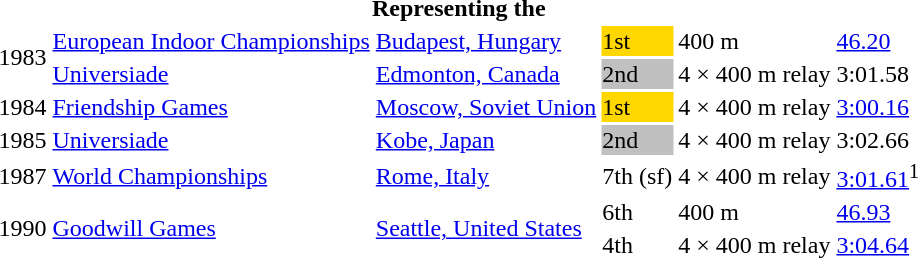<table>
<tr>
<th colspan="6">Representing the </th>
</tr>
<tr>
<td rowspan=2>1983</td>
<td><a href='#'>European Indoor Championships</a></td>
<td><a href='#'>Budapest, Hungary</a></td>
<td bgcolor=gold>1st</td>
<td>400 m</td>
<td><a href='#'>46.20</a></td>
</tr>
<tr>
<td><a href='#'>Universiade</a></td>
<td><a href='#'>Edmonton, Canada</a></td>
<td bgcolor=silver>2nd</td>
<td>4 × 400 m relay</td>
<td>3:01.58</td>
</tr>
<tr>
<td>1984</td>
<td><a href='#'>Friendship Games</a></td>
<td><a href='#'>Moscow, Soviet Union</a></td>
<td bgcolor=gold>1st</td>
<td>4 × 400 m relay</td>
<td><a href='#'>3:00.16</a></td>
</tr>
<tr>
<td>1985</td>
<td><a href='#'>Universiade</a></td>
<td><a href='#'>Kobe, Japan</a></td>
<td bgcolor=silver>2nd</td>
<td>4 × 400 m relay</td>
<td>3:02.66</td>
</tr>
<tr>
<td>1987</td>
<td><a href='#'>World Championships</a></td>
<td><a href='#'>Rome, Italy</a></td>
<td>7th (sf)</td>
<td>4 × 400 m relay</td>
<td><a href='#'>3:01.61</a><sup>1</sup></td>
</tr>
<tr>
<td rowspan=2>1990</td>
<td rowspan=2><a href='#'>Goodwill Games</a></td>
<td rowspan=2><a href='#'>Seattle, United States</a></td>
<td>6th</td>
<td>400 m</td>
<td><a href='#'>46.93</a></td>
</tr>
<tr>
<td>4th</td>
<td>4 × 400 m relay</td>
<td><a href='#'>3:04.64</a></td>
</tr>
</table>
